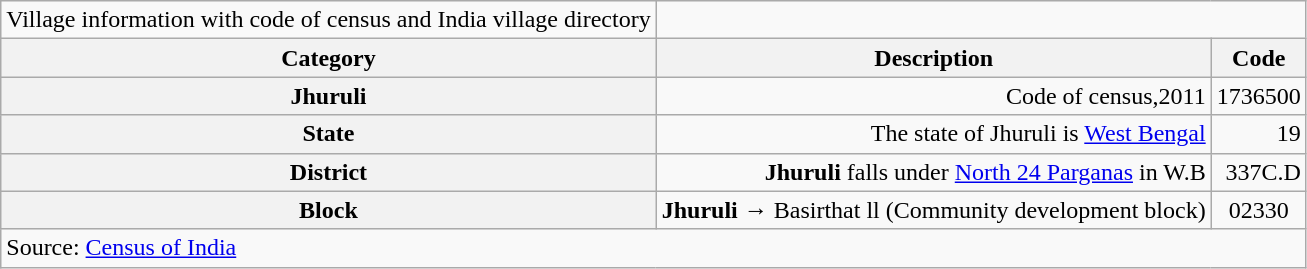<table class="wikitable">
<tr>
<td>Village information with code of census and India village directory</td>
</tr>
<tr>
<th scope="col">Category</th>
<th scope="col">Description</th>
<th scope="col">Code</th>
</tr>
<tr>
<th scope="row">Jhuruli</th>
<td align=right>Code of census,2011</td>
<td align=center>1736500</td>
</tr>
<tr>
<th scope="row">State</th>
<td align=right>The state of Jhuruli is <a href='#'>West Bengal</a></td>
<td align=right>19</td>
</tr>
<tr>
<th scope="row">District</th>
<td align=right><strong>Jhuruli</strong> falls under <a href='#'>North 24 Parganas</a> in W.B</td>
<td align=right>337C.D</td>
</tr>
<tr>
<th scope="row">Block</th>
<td align=right><strong>Jhuruli</strong> → Basirthat ll (Community development block)</td>
<td align=center>02330</td>
</tr>
<tr>
<td colspan=3>Source: <a href='#'>Census of India</a></td>
</tr>
</table>
